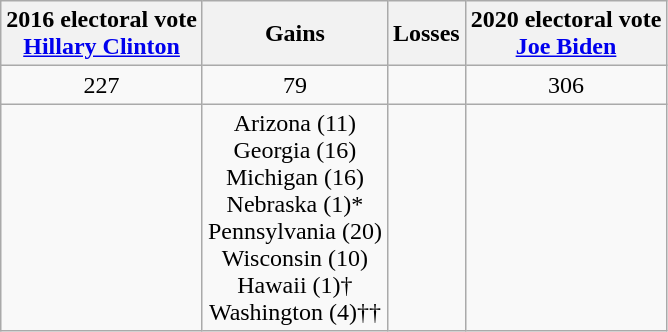<table class="wikitable" style="text-align:center">
<tr>
<th>2016 electoral vote<br><a href='#'>Hillary Clinton</a></th>
<th>Gains</th>
<th>Losses</th>
<th>2020 electoral vote<br><a href='#'>Joe Biden</a></th>
</tr>
<tr>
<td>227</td>
<td> 79</td>
<td></td>
<td>306</td>
</tr>
<tr>
<td></td>
<td>Arizona (11)<br>Georgia (16)<br>Michigan (16)<br>Nebraska (1)*<br>Pennsylvania (20)<br>Wisconsin (10)<br>Hawaii (1)†<br>Washington (4)††</td>
<td></td>
<td></td>
</tr>
</table>
